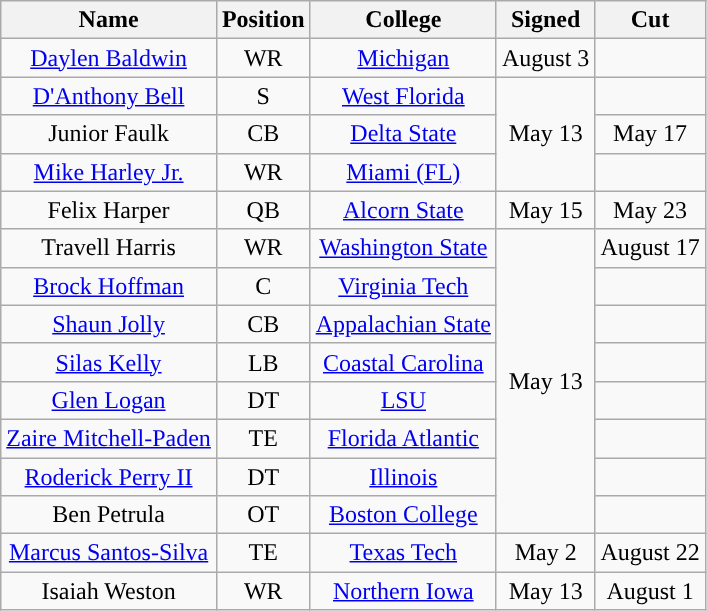<table class="wikitable" style="text-align:center">
<tr>
<th>Name</th>
<th>Position</th>
<th>College</th>
<th>Signed</th>
<th>Cut</th>
</tr>
<tr>
<td><a href='#'>Daylen Baldwin</a></td>
<td>WR</td>
<td><a href='#'>Michigan</a></td>
<td>August 3</td>
<td></td>
</tr>
<tr>
<td><a href='#'>D'Anthony Bell</a></td>
<td>S</td>
<td><a href='#'>West Florida</a></td>
<td rowspan="3">May 13</td>
<td></td>
</tr>
<tr>
<td>Junior Faulk</td>
<td>CB</td>
<td><a href='#'>Delta State</a></td>
<td>May 17</td>
</tr>
<tr>
<td><a href='#'>Mike Harley Jr.</a></td>
<td>WR</td>
<td><a href='#'>Miami (FL)</a></td>
<td></td>
</tr>
<tr>
<td>Felix Harper</td>
<td>QB</td>
<td><a href='#'>Alcorn State</a></td>
<td>May 15</td>
<td>May 23</td>
</tr>
<tr>
<td>Travell Harris</td>
<td>WR</td>
<td><a href='#'>Washington State</a></td>
<td rowspan = 8>May 13</td>
<td>August 17</td>
</tr>
<tr>
<td><a href='#'>Brock Hoffman</a></td>
<td>C</td>
<td><a href='#'>Virginia Tech</a></td>
<td></td>
</tr>
<tr>
<td><a href='#'>Shaun Jolly</a></td>
<td>CB</td>
<td><a href='#'>Appalachian State</a></td>
<td></td>
</tr>
<tr>
<td><a href='#'>Silas Kelly</a></td>
<td>LB</td>
<td><a href='#'>Coastal Carolina</a></td>
<td></td>
</tr>
<tr>
<td><a href='#'>Glen Logan</a></td>
<td>DT</td>
<td><a href='#'>LSU</a></td>
<td></td>
</tr>
<tr>
<td><a href='#'>Zaire Mitchell-Paden</a></td>
<td>TE</td>
<td><a href='#'>Florida Atlantic</a></td>
<td></td>
</tr>
<tr>
<td><a href='#'>Roderick Perry II</a></td>
<td>DT</td>
<td><a href='#'>Illinois</a></td>
<td></td>
</tr>
<tr>
<td>Ben Petrula</td>
<td>OT</td>
<td><a href='#'>Boston College</a></td>
<td></td>
</tr>
<tr>
<td><a href='#'>Marcus Santos-Silva</a></td>
<td>TE</td>
<td><a href='#'>Texas Tech</a></td>
<td>May 2</td>
<td>August 22</td>
</tr>
<tr>
<td>Isaiah Weston</td>
<td>WR</td>
<td><a href='#'>Northern Iowa</a></td>
<td>May 13</td>
<td>August 1</td>
</tr>
</table>
